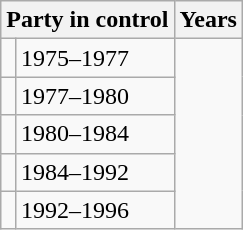<table class="wikitable">
<tr>
<th colspan="2">Party in control</th>
<th>Years</th>
</tr>
<tr>
<td></td>
<td>1975–1977</td>
</tr>
<tr>
<td></td>
<td>1977–1980</td>
</tr>
<tr>
<td></td>
<td>1980–1984</td>
</tr>
<tr>
<td></td>
<td>1984–1992</td>
</tr>
<tr>
<td></td>
<td>1992–1996</td>
</tr>
</table>
